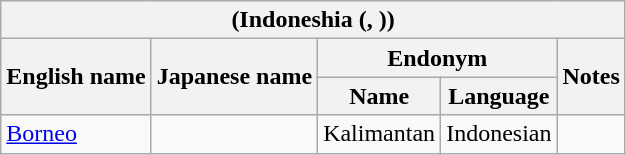<table class="wikitable sortable">
<tr>
<th colspan="5"> (Indoneshia (, ))</th>
</tr>
<tr>
<th rowspan="2">English name</th>
<th rowspan="2">Japanese name</th>
<th colspan="2">Endonym</th>
<th rowspan="2">Notes</th>
</tr>
<tr>
<th>Name</th>
<th>Language</th>
</tr>
<tr>
<td><a href='#'>Borneo</a></td>
<td><br></td>
<td>Kalimantan</td>
<td>Indonesian</td>
<td></td>
</tr>
</table>
